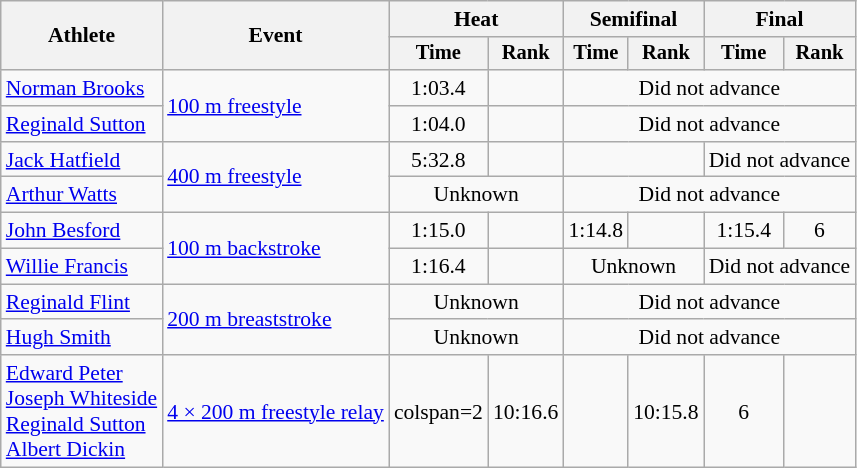<table class=wikitable style="font-size:90%;">
<tr>
<th rowspan=2>Athlete</th>
<th rowspan=2>Event</th>
<th colspan=2>Heat</th>
<th colspan=2>Semifinal</th>
<th colspan=2>Final</th>
</tr>
<tr style="font-size:95%">
<th>Time</th>
<th>Rank</th>
<th>Time</th>
<th>Rank</th>
<th>Time</th>
<th>Rank</th>
</tr>
<tr align=center>
<td align=left><a href='#'>Norman Brooks</a></td>
<td rowspan=2 align=left><a href='#'>100 m freestyle</a></td>
<td>1:03.4</td>
<td></td>
<td colspan=4>Did not advance</td>
</tr>
<tr align=center>
<td align=left><a href='#'>Reginald Sutton</a></td>
<td>1:04.0</td>
<td></td>
<td colspan=4>Did not advance</td>
</tr>
<tr align=center>
<td align=left><a href='#'>Jack Hatfield</a></td>
<td rowspan=2 align=left><a href='#'>400 m freestyle</a></td>
<td>5:32.8</td>
<td></td>
<td colspan=2></td>
<td colspan=2>Did not advance</td>
</tr>
<tr align=center>
<td align=left><a href='#'>Arthur Watts</a></td>
<td colspan=2>Unknown</td>
<td colspan=4>Did not advance</td>
</tr>
<tr align=center>
<td align=left><a href='#'>John Besford</a></td>
<td rowspan=2 align=left><a href='#'>100 m backstroke</a></td>
<td>1:15.0</td>
<td></td>
<td>1:14.8</td>
<td></td>
<td>1:15.4</td>
<td>6</td>
</tr>
<tr align=center>
<td align=left><a href='#'>Willie Francis</a></td>
<td>1:16.4</td>
<td></td>
<td colspan=2>Unknown</td>
<td colspan=2>Did not advance</td>
</tr>
<tr align=center>
<td align=left><a href='#'>Reginald Flint</a></td>
<td rowspan=2 align=left><a href='#'>200 m breaststroke</a></td>
<td colspan=2>Unknown</td>
<td colspan=4>Did not advance</td>
</tr>
<tr align=center>
<td align=left><a href='#'>Hugh Smith</a></td>
<td colspan=2>Unknown</td>
<td colspan=4>Did not advance</td>
</tr>
<tr align=center>
<td align=left><a href='#'>Edward Peter</a><br><a href='#'>Joseph Whiteside</a><br><a href='#'>Reginald Sutton</a><br><a href='#'>Albert Dickin</a></td>
<td align=left><a href='#'>4 × 200 m freestyle relay</a></td>
<td>colspan=2 </td>
<td>10:16.6</td>
<td></td>
<td>10:15.8</td>
<td>6</td>
</tr>
</table>
